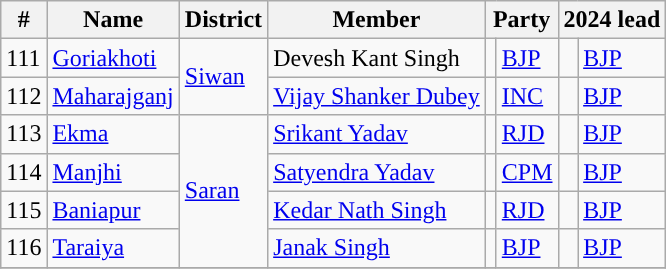<table class="wikitable">
<tr>
<th>#</th>
<th>Name</th>
<th>District</th>
<th>Member</th>
<th colspan="2">Party</th>
<th colspan="2">2024 lead</th>
</tr>
<tr>
<td>111</td>
<td><a href='#'>Goriakhoti</a></td>
<td rowspan="2"><a href='#'>Siwan</a></td>
<td>Devesh Kant Singh</td>
<td style="background-color: "></td>
<td><a href='#'>BJP</a></td>
<td style="background-color: "></td>
<td><a href='#'>BJP</a></td>
</tr>
<tr>
<td>112</td>
<td><a href='#'>Maharajganj</a></td>
<td><a href='#'>Vijay Shanker Dubey</a></td>
<td style="background-color: "></td>
<td><a href='#'>INC</a></td>
<td style="background-color: "></td>
<td><a href='#'>BJP</a></td>
</tr>
<tr>
<td>113</td>
<td><a href='#'>Ekma</a></td>
<td rowspan="4"><a href='#'>Saran</a></td>
<td><a href='#'>Srikant Yadav</a></td>
<td style="background-color: "></td>
<td><a href='#'>RJD</a></td>
<td style="background-color: "></td>
<td><a href='#'>BJP</a></td>
</tr>
<tr>
<td>114</td>
<td><a href='#'>Manjhi</a></td>
<td><a href='#'>Satyendra Yadav</a></td>
<td style="background-color: "></td>
<td><a href='#'>CPM</a></td>
<td style="background-color: "></td>
<td><a href='#'>BJP</a></td>
</tr>
<tr>
<td>115</td>
<td><a href='#'>Baniapur</a></td>
<td><a href='#'>Kedar Nath Singh</a></td>
<td style="background-color: "></td>
<td><a href='#'>RJD</a></td>
<td style="background-color: "></td>
<td><a href='#'>BJP</a></td>
</tr>
<tr>
<td>116</td>
<td><a href='#'>Taraiya</a></td>
<td><a href='#'>Janak Singh</a></td>
<td style="background-color: "></td>
<td><a href='#'>BJP</a></td>
<td style="background-color: "></td>
<td><a href='#'>BJP</a></td>
</tr>
<tr>
</tr>
</table>
